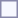<table style="border:1px solid #8888aa; background-color:#f7f8ff; padding:5px; font-size:95%; margin: 0px 12px 12px 0px;">
</table>
